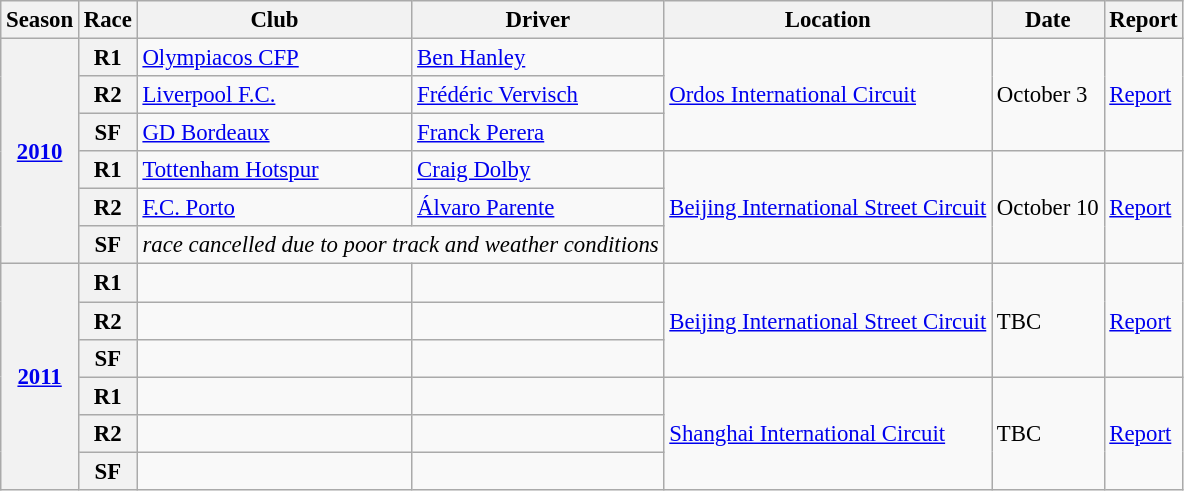<table class="wikitable" style="font-size: 95%;">
<tr>
<th>Season</th>
<th>Race</th>
<th>Club</th>
<th>Driver</th>
<th>Location</th>
<th>Date</th>
<th>Report</th>
</tr>
<tr>
<th rowspan=6><a href='#'>2010</a></th>
<th>R1</th>
<td> <a href='#'>Olympiacos CFP</a></td>
<td> <a href='#'>Ben Hanley</a></td>
<td rowspan=3><a href='#'>Ordos International Circuit</a></td>
<td rowspan=3>October 3</td>
<td rowspan=3><a href='#'>Report</a></td>
</tr>
<tr>
<th>R2</th>
<td> <a href='#'>Liverpool F.C.</a></td>
<td> <a href='#'>Frédéric Vervisch</a></td>
</tr>
<tr>
<th>SF</th>
<td> <a href='#'>GD Bordeaux</a></td>
<td> <a href='#'>Franck Perera</a></td>
</tr>
<tr>
<th>R1</th>
<td> <a href='#'>Tottenham Hotspur</a></td>
<td> <a href='#'>Craig Dolby</a></td>
<td rowspan=3><a href='#'>Beijing International Street Circuit</a></td>
<td rowspan=3>October 10</td>
<td rowspan=3><a href='#'>Report</a></td>
</tr>
<tr>
<th>R2</th>
<td> <a href='#'>F.C. Porto</a></td>
<td> <a href='#'>Álvaro Parente</a></td>
</tr>
<tr>
<th>SF</th>
<td colspan=2><em>race cancelled due to poor track and weather conditions</em></td>
</tr>
<tr>
<th rowspan=6><a href='#'>2011</a></th>
<th>R1</th>
<td></td>
<td></td>
<td rowspan=3><a href='#'>Beijing International Street Circuit</a></td>
<td rowspan=3>TBC</td>
<td rowspan=3><a href='#'>Report</a></td>
</tr>
<tr>
<th>R2</th>
<td></td>
<td></td>
</tr>
<tr>
<th>SF</th>
<td></td>
<td></td>
</tr>
<tr>
<th>R1</th>
<td></td>
<td></td>
<td rowspan=3><a href='#'>Shanghai International Circuit</a></td>
<td rowspan=3>TBC</td>
<td rowspan=3><a href='#'>Report</a></td>
</tr>
<tr>
<th>R2</th>
<td></td>
<td></td>
</tr>
<tr>
<th>SF</th>
<td></td>
<td></td>
</tr>
</table>
